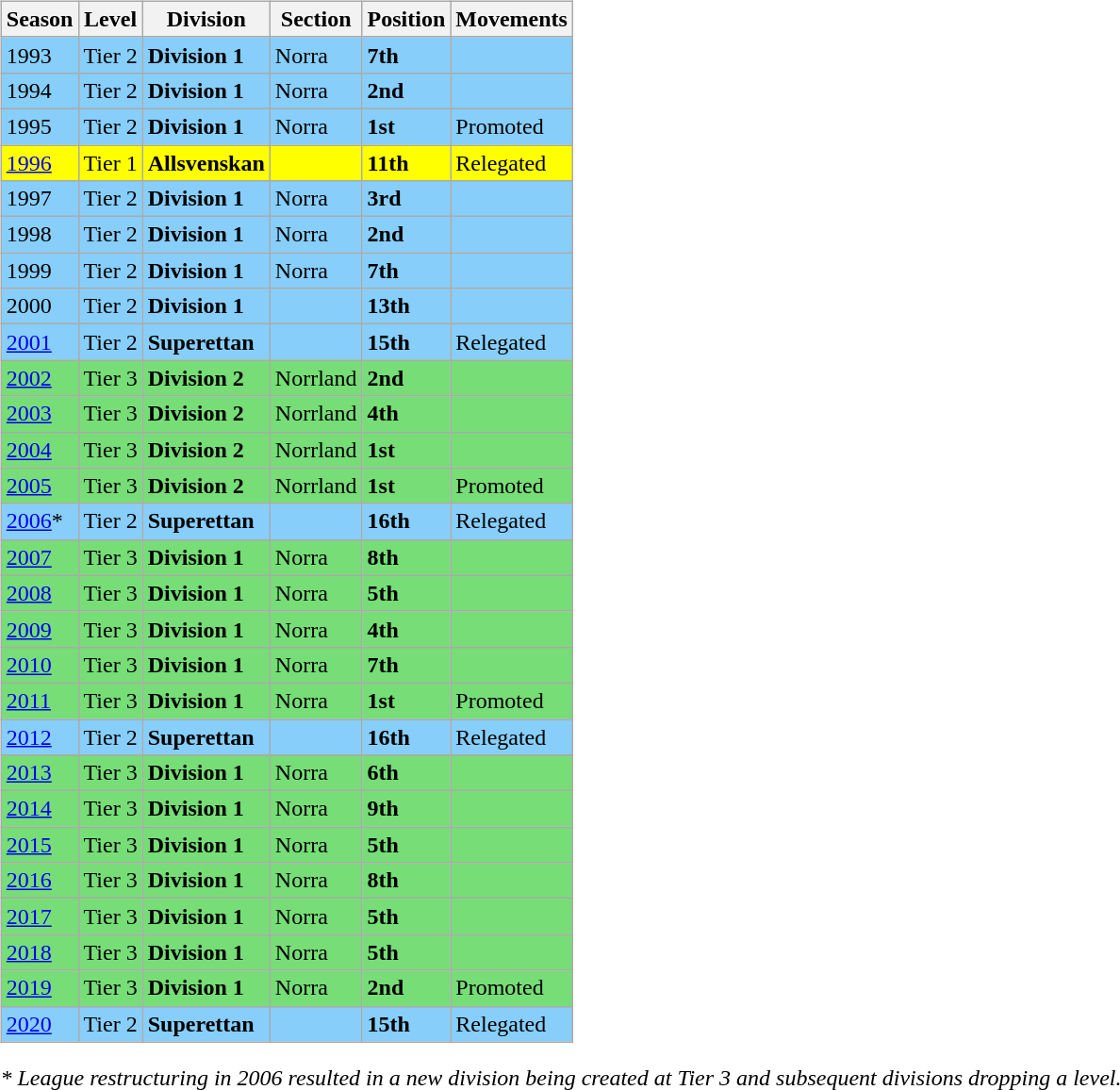<table>
<tr>
<td valign="top" width=0%><br><table class="wikitable">
<tr style="background:#f0f6fa;">
<th><strong>Season</strong></th>
<th><strong>Level</strong></th>
<th><strong>Division</strong></th>
<th><strong>Section</strong></th>
<th><strong>Position</strong></th>
<th><strong>Movements</strong></th>
</tr>
<tr>
<td style="background:#87CEFA;">1993</td>
<td style="background:#87CEFA;">Tier 2</td>
<td style="background:#87CEFA;"><strong>Division 1</strong></td>
<td style="background:#87CEFA;">Norra</td>
<td style="background:#87CEFA;"><strong>7th</strong></td>
<td style="background:#87CEFA;"></td>
</tr>
<tr>
<td style="background:#87CEFA;">1994</td>
<td style="background:#87CEFA;">Tier 2</td>
<td style="background:#87CEFA;"><strong>Division 1</strong></td>
<td style="background:#87CEFA;">Norra</td>
<td style="background:#87CEFA;"><strong>2nd</strong></td>
<td style="background:#87CEFA;"></td>
</tr>
<tr>
<td style="background:#87CEFA;">1995</td>
<td style="background:#87CEFA;">Tier 2</td>
<td style="background:#87CEFA;"><strong>Division 1</strong></td>
<td style="background:#87CEFA;">Norra</td>
<td style="background:#87CEFA;"><strong>1st</strong></td>
<td style="background:#87CEFA;">Promoted</td>
</tr>
<tr>
<td style="background:#FFFF00;"><a href='#'>1996</a></td>
<td style="background:#FFFF00;">Tier 1</td>
<td style="background:#FFFF00;"><strong>  Allsvenskan </strong></td>
<td style="background:#FFFF00;"></td>
<td style="background:#FFFF00;"><strong>11th</strong></td>
<td style="background:#FFFF00;">Relegated</td>
</tr>
<tr>
<td style="background:#87CEFA;">1997</td>
<td style="background:#87CEFA;">Tier 2</td>
<td style="background:#87CEFA;"><strong>Division 1</strong></td>
<td style="background:#87CEFA;">Norra</td>
<td style="background:#87CEFA;"><strong>3rd</strong></td>
<td style="background:#87CEFA;"></td>
</tr>
<tr>
<td style="background:#87CEFA;">1998</td>
<td style="background:#87CEFA;">Tier 2</td>
<td style="background:#87CEFA;"><strong>Division 1</strong></td>
<td style="background:#87CEFA;">Norra</td>
<td style="background:#87CEFA;"><strong>2nd</strong></td>
<td style="background:#87CEFA;"></td>
</tr>
<tr>
<td style="background:#87CEFA;">1999</td>
<td style="background:#87CEFA;">Tier 2</td>
<td style="background:#87CEFA;"><strong>Division 1</strong></td>
<td style="background:#87CEFA;">Norra</td>
<td style="background:#87CEFA;"><strong>7th</strong></td>
<td style="background:#87CEFA;"></td>
</tr>
<tr>
<td style="background:#87CEFA;">2000</td>
<td style="background:#87CEFA;">Tier 2</td>
<td style="background:#87CEFA;"><strong>Division 1</strong></td>
<td style="background:#87CEFA;"></td>
<td style="background:#87CEFA;"><strong>13th</strong></td>
<td style="background:#87CEFA;"></td>
</tr>
<tr>
<td style="background:#87CEFA;"><a href='#'>2001</a></td>
<td style="background:#87CEFA;">Tier 2</td>
<td style="background:#87CEFA;"><strong> Superettan</strong></td>
<td style="background:#87CEFA;"></td>
<td style="background:#87CEFA;"><strong>15th</strong></td>
<td style="background:#87CEFA;">Relegated</td>
</tr>
<tr>
<td style="background:#77DD77;"><a href='#'>2002</a></td>
<td style="background:#77DD77;">Tier 3</td>
<td style="background:#77DD77;"><strong>Division 2</strong></td>
<td style="background:#77DD77;">Norrland</td>
<td style="background:#77DD77;"><strong>2nd</strong></td>
<td style="background:#77DD77;"></td>
</tr>
<tr>
<td style="background:#77DD77;"><a href='#'>2003</a></td>
<td style="background:#77DD77;">Tier 3</td>
<td style="background:#77DD77;"><strong>Division 2</strong></td>
<td style="background:#77DD77;">Norrland</td>
<td style="background:#77DD77;"><strong>4th</strong></td>
<td style="background:#77DD77;"></td>
</tr>
<tr>
<td style="background:#77DD77;"><a href='#'>2004</a></td>
<td style="background:#77DD77;">Tier 3</td>
<td style="background:#77DD77;"><strong>Division 2</strong></td>
<td style="background:#77DD77;">Norrland</td>
<td style="background:#77DD77;"><strong>1st</strong></td>
<td style="background:#77DD77;"></td>
</tr>
<tr>
<td style="background:#77DD77;"><a href='#'>2005</a></td>
<td style="background:#77DD77;">Tier 3</td>
<td style="background:#77DD77;"><strong>Division 2</strong></td>
<td style="background:#77DD77;">Norrland</td>
<td style="background:#77DD77;"><strong>1st</strong></td>
<td style="background:#77DD77;">Promoted</td>
</tr>
<tr>
<td style="background:#87CEFA;"><a href='#'>2006</a>*</td>
<td style="background:#87CEFA;">Tier 2</td>
<td style="background:#87CEFA;"><strong> Superettan</strong></td>
<td style="background:#87CEFA;"></td>
<td style="background:#87CEFA;"><strong>16th</strong></td>
<td style="background:#87CEFA;">Relegated</td>
</tr>
<tr>
<td style="background:#77DD77;"><a href='#'>2007</a></td>
<td style="background:#77DD77;">Tier 3</td>
<td style="background:#77DD77;"><strong>Division 1</strong></td>
<td style="background:#77DD77;">Norra</td>
<td style="background:#77DD77;"><strong>8th</strong></td>
<td style="background:#77DD77;"></td>
</tr>
<tr>
<td style="background:#77DD77;"><a href='#'>2008</a></td>
<td style="background:#77DD77;">Tier 3</td>
<td style="background:#77DD77;"><strong>Division 1</strong></td>
<td style="background:#77DD77;">Norra</td>
<td style="background:#77DD77;"><strong>5th</strong></td>
<td style="background:#77DD77;"></td>
</tr>
<tr>
<td style="background:#77DD77;"><a href='#'>2009</a></td>
<td style="background:#77DD77;">Tier 3</td>
<td style="background:#77DD77;"><strong>Division 1</strong></td>
<td style="background:#77DD77;">Norra</td>
<td style="background:#77DD77;"><strong>4th</strong></td>
<td style="background:#77DD77;"></td>
</tr>
<tr>
<td style="background:#77DD77;"><a href='#'>2010</a></td>
<td style="background:#77DD77;">Tier 3</td>
<td style="background:#77DD77;"><strong>Division 1</strong></td>
<td style="background:#77DD77;">Norra</td>
<td style="background:#77DD77;"><strong>7th</strong></td>
<td style="background:#77DD77;"></td>
</tr>
<tr>
<td style="background:#77DD77;"><a href='#'>2011</a></td>
<td style="background:#77DD77;">Tier 3</td>
<td style="background:#77DD77;"><strong>Division 1</strong></td>
<td style="background:#77DD77;">Norra</td>
<td style="background:#77DD77;"><strong>1st</strong></td>
<td style="background:#77DD77;">Promoted</td>
</tr>
<tr>
<td style="background:#87CEFA;"><a href='#'>2012</a></td>
<td style="background:#87CEFA;">Tier 2</td>
<td style="background:#87CEFA;"><strong>Superettan</strong></td>
<td style="background:#87CEFA;"></td>
<td style="background:#87CEFA;"><strong>16th</strong></td>
<td style="background:#87CEFA;">Relegated</td>
</tr>
<tr>
<td style="background:#77DD77;"><a href='#'>2013</a></td>
<td style="background:#77DD77;">Tier 3</td>
<td style="background:#77DD77;"><strong>Division 1</strong></td>
<td style="background:#77DD77;">Norra</td>
<td style="background:#77DD77;"><strong>6th</strong></td>
<td style="background:#77DD77;"></td>
</tr>
<tr>
<td style="background:#77DD77;"><a href='#'>2014</a></td>
<td style="background:#77DD77;">Tier 3</td>
<td style="background:#77DD77;"><strong>Division 1</strong></td>
<td style="background:#77DD77;">Norra</td>
<td style="background:#77DD77;"><strong>9th</strong></td>
<td style="background:#77DD77;"></td>
</tr>
<tr>
<td style="background:#77DD77;"><a href='#'>2015</a></td>
<td style="background:#77DD77;">Tier 3</td>
<td style="background:#77DD77;"><strong>Division 1</strong></td>
<td style="background:#77DD77;">Norra</td>
<td style="background:#77DD77;"><strong>5th</strong></td>
<td style="background:#77DD77;"></td>
</tr>
<tr>
<td style="background:#77DD77;"><a href='#'>2016</a></td>
<td style="background:#77DD77;">Tier 3</td>
<td style="background:#77DD77;"><strong>Division 1</strong></td>
<td style="background:#77DD77;">Norra</td>
<td style="background:#77DD77;"><strong>8th</strong></td>
<td style="background:#77DD77;"></td>
</tr>
<tr>
<td style="background:#77DD77;"><a href='#'>2017</a></td>
<td style="background:#77DD77;">Tier 3</td>
<td style="background:#77DD77;"><strong>Division 1</strong></td>
<td style="background:#77DD77;">Norra</td>
<td style="background:#77DD77;"><strong>5th</strong></td>
<td style="background:#77DD77;"></td>
</tr>
<tr>
<td style="background:#77DD77;"><a href='#'>2018</a></td>
<td style="background:#77DD77;">Tier 3</td>
<td style="background:#77DD77;"><strong>Division 1</strong></td>
<td style="background:#77DD77;">Norra</td>
<td style="background:#77DD77;"><strong>5th</strong></td>
<td style="background:#77DD77;"></td>
</tr>
<tr>
<td style="background:#77DD77;"><a href='#'>2019</a></td>
<td style="background:#77DD77;">Tier 3</td>
<td style="background:#77DD77;"><strong>Division 1</strong></td>
<td style="background:#77DD77;">Norra</td>
<td style="background:#77DD77;"><strong>2nd</strong></td>
<td style="background:#77DD77;">Promoted</td>
</tr>
<tr>
<td style="background:#87CEFA;"><a href='#'>2020</a></td>
<td style="background:#87CEFA;">Tier 2</td>
<td style="background:#87CEFA;"><strong>Superettan</strong></td>
<td style="background:#87CEFA;"></td>
<td style="background:#87CEFA;"><strong>15th</strong></td>
<td style="background:#87CEFA;">Relegated</td>
</tr>
</table>
<em>* League restructuring in 2006 resulted in a new division being created at Tier 3 and subsequent divisions dropping a level.</em> </td>
</tr>
</table>
